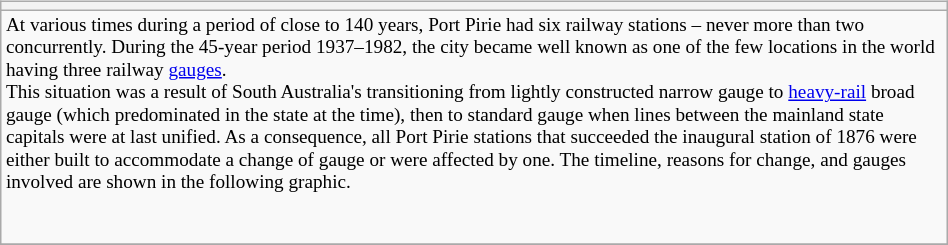<table class="wikitable floatright mw-collapsible mw-collapsed" border= "1" style= "width:50%; font-size: 80%; float:right; margin-left:2em; margin-right:2em; margin-bottom:2em">
<tr>
<th colspan="3"></th>
</tr>
<tr>
<td colspan="3">At various times during a period of close to 140 years, Port Pirie had six railway stations – never more than two concurrently. During the 45-year period 1937–1982, the city became well known as one of the few locations in the world having three railway  <a href='#'>gauges</a>.<br> This situation was a result of South Australia's transitioning from lightly constructed narrow gauge to <a href='#'>heavy-rail</a> broad gauge (which predominated in the state at the time), then to standard gauge when lines between the mainland state capitals were at last unified. As a consequence, all Port Pirie stations that succeeded the inaugural station of 1876 were either built to accommodate a change of gauge or were affected by one. The timeline, reasons for change, and gauges involved are shown in the following graphic.<br><br><br></td>
</tr>
<tr>
</tr>
</table>
